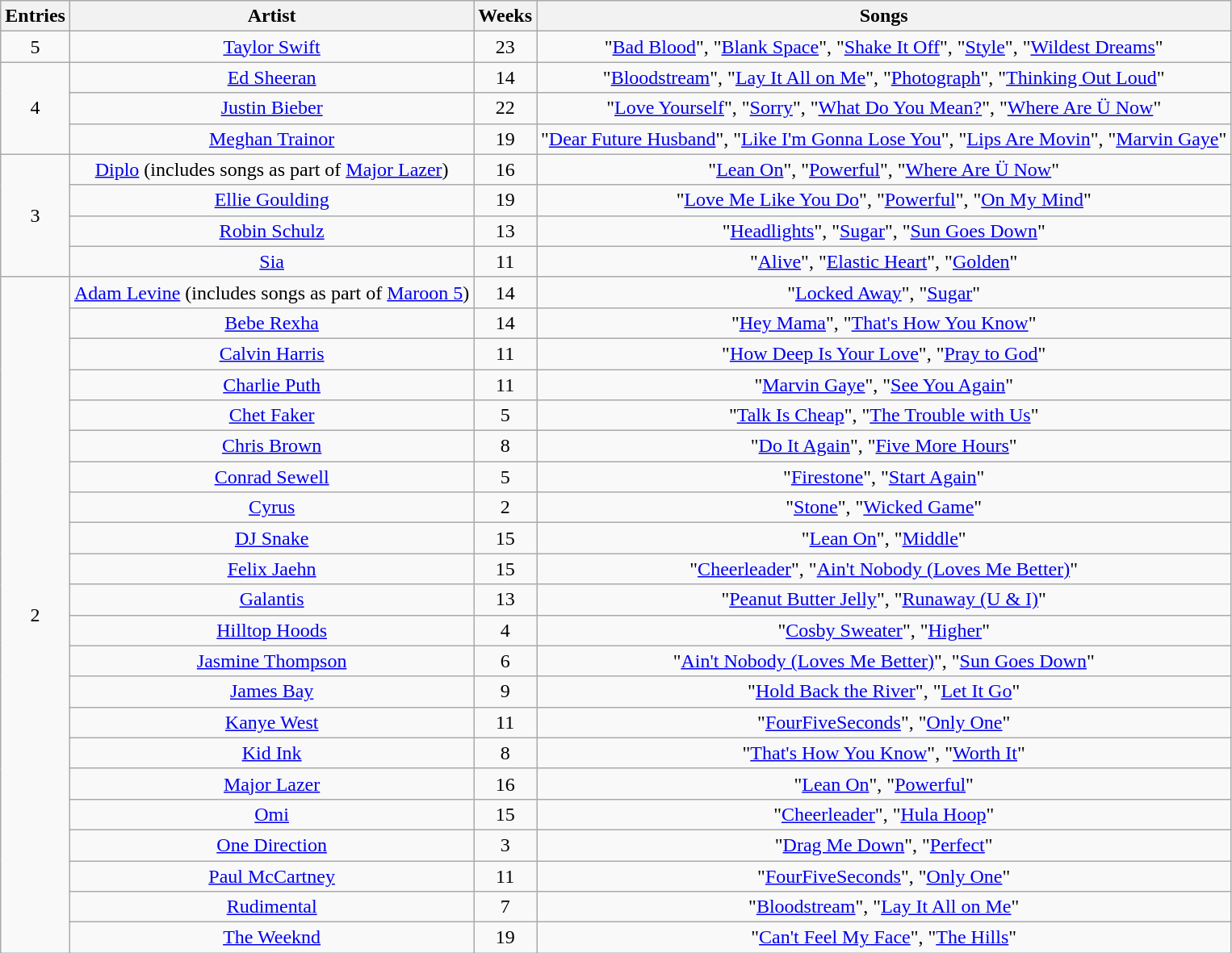<table class="wikitable sortable" style="text-align: center;">
<tr>
<th>Entries</th>
<th>Artist</th>
<th>Weeks</th>
<th>Songs</th>
</tr>
<tr>
<td rowspan="1" style="text-align:center">5</td>
<td><a href='#'>Taylor Swift</a></td>
<td>23</td>
<td>"<a href='#'>Bad Blood</a>", "<a href='#'>Blank Space</a>", "<a href='#'>Shake It Off</a>", "<a href='#'>Style</a>", "<a href='#'>Wildest Dreams</a>"</td>
</tr>
<tr>
<td rowspan="3" style=text-align:center>4</td>
<td><a href='#'>Ed Sheeran</a></td>
<td>14</td>
<td>"<a href='#'>Bloodstream</a>", "<a href='#'>Lay It All on Me</a>", "<a href='#'>Photograph</a>", "<a href='#'>Thinking Out Loud</a>"</td>
</tr>
<tr>
<td><a href='#'>Justin Bieber</a></td>
<td>22</td>
<td>"<a href='#'>Love Yourself</a>", "<a href='#'>Sorry</a>", "<a href='#'>What Do You Mean?</a>", "<a href='#'>Where Are Ü Now</a>"</td>
</tr>
<tr>
<td><a href='#'>Meghan Trainor</a></td>
<td>19</td>
<td>"<a href='#'>Dear Future Husband</a>", "<a href='#'>Like I'm Gonna Lose You</a>", "<a href='#'>Lips Are Movin</a>", "<a href='#'>Marvin Gaye</a>"</td>
</tr>
<tr>
<td rowspan="4" style="text-align:center">3</td>
<td><a href='#'>Diplo</a>  (includes songs as part of <a href='#'>Major Lazer</a>)</td>
<td>16</td>
<td>"<a href='#'>Lean On</a>", "<a href='#'>Powerful</a>", "<a href='#'>Where Are Ü Now</a>"</td>
</tr>
<tr>
<td><a href='#'>Ellie Goulding</a></td>
<td>19</td>
<td>"<a href='#'>Love Me Like You Do</a>", "<a href='#'>Powerful</a>", "<a href='#'>On My Mind</a>"</td>
</tr>
<tr>
<td><a href='#'>Robin Schulz</a></td>
<td>13</td>
<td>"<a href='#'>Headlights</a>", "<a href='#'>Sugar</a>", "<a href='#'>Sun Goes Down</a>"</td>
</tr>
<tr>
<td><a href='#'>Sia</a></td>
<td>11</td>
<td>"<a href='#'>Alive</a>", "<a href='#'>Elastic Heart</a>", "<a href='#'>Golden</a>"</td>
</tr>
<tr>
<td rowspan="22" style="text-align:center">2</td>
<td><a href='#'>Adam Levine</a>  (includes songs as part of <a href='#'>Maroon 5</a>)</td>
<td>14</td>
<td>"<a href='#'>Locked Away</a>", "<a href='#'>Sugar</a>"</td>
</tr>
<tr>
<td><a href='#'>Bebe Rexha</a></td>
<td>14</td>
<td>"<a href='#'>Hey Mama</a>", "<a href='#'>That's How You Know</a>"</td>
</tr>
<tr>
<td><a href='#'>Calvin Harris</a></td>
<td>11</td>
<td>"<a href='#'>How Deep Is Your Love</a>", "<a href='#'>Pray to God</a>"</td>
</tr>
<tr>
<td><a href='#'>Charlie Puth</a></td>
<td>11</td>
<td>"<a href='#'>Marvin Gaye</a>", "<a href='#'>See You Again</a>"</td>
</tr>
<tr>
<td><a href='#'>Chet Faker</a></td>
<td>5</td>
<td>"<a href='#'>Talk Is Cheap</a>", "<a href='#'>The Trouble with Us</a>"</td>
</tr>
<tr>
<td><a href='#'>Chris Brown</a></td>
<td>8</td>
<td>"<a href='#'>Do It Again</a>", "<a href='#'>Five More Hours</a>"</td>
</tr>
<tr>
<td><a href='#'>Conrad Sewell</a></td>
<td>5</td>
<td>"<a href='#'>Firestone</a>", "<a href='#'>Start Again</a>"</td>
</tr>
<tr>
<td><a href='#'>Cyrus</a></td>
<td>2</td>
<td>"<a href='#'>Stone</a>", "<a href='#'>Wicked Game</a>"</td>
</tr>
<tr>
<td><a href='#'>DJ Snake</a></td>
<td>15</td>
<td>"<a href='#'>Lean On</a>", "<a href='#'>Middle</a>"</td>
</tr>
<tr>
<td><a href='#'>Felix Jaehn</a></td>
<td>15</td>
<td>"<a href='#'>Cheerleader</a>", "<a href='#'>Ain't Nobody (Loves Me Better)</a>"</td>
</tr>
<tr>
<td><a href='#'>Galantis</a></td>
<td>13</td>
<td>"<a href='#'>Peanut Butter Jelly</a>", "<a href='#'>Runaway (U & I)</a>"</td>
</tr>
<tr>
<td><a href='#'>Hilltop Hoods</a></td>
<td>4</td>
<td>"<a href='#'>Cosby Sweater</a>", "<a href='#'>Higher</a>"</td>
</tr>
<tr>
<td><a href='#'>Jasmine Thompson</a></td>
<td>6</td>
<td>"<a href='#'>Ain't Nobody (Loves Me Better)</a>", "<a href='#'>Sun Goes Down</a>"</td>
</tr>
<tr>
<td><a href='#'>James Bay</a></td>
<td>9</td>
<td>"<a href='#'>Hold Back the River</a>", "<a href='#'>Let It Go</a>"</td>
</tr>
<tr>
<td><a href='#'>Kanye West</a></td>
<td>11</td>
<td>"<a href='#'>FourFiveSeconds</a>", "<a href='#'>Only One</a>"</td>
</tr>
<tr>
<td><a href='#'>Kid Ink</a></td>
<td>8</td>
<td>"<a href='#'>That's How You Know</a>", "<a href='#'>Worth It</a>"</td>
</tr>
<tr>
<td><a href='#'>Major Lazer</a></td>
<td>16</td>
<td>"<a href='#'>Lean On</a>", "<a href='#'>Powerful</a>"</td>
</tr>
<tr>
<td><a href='#'>Omi</a></td>
<td>15</td>
<td>"<a href='#'>Cheerleader</a>", "<a href='#'>Hula Hoop</a>"</td>
</tr>
<tr>
<td><a href='#'>One Direction</a></td>
<td>3</td>
<td>"<a href='#'>Drag Me Down</a>", "<a href='#'>Perfect</a>"</td>
</tr>
<tr>
<td><a href='#'>Paul McCartney</a></td>
<td>11</td>
<td>"<a href='#'>FourFiveSeconds</a>", "<a href='#'>Only One</a>"</td>
</tr>
<tr>
<td><a href='#'>Rudimental</a></td>
<td>7</td>
<td>"<a href='#'>Bloodstream</a>", "<a href='#'>Lay It All on Me</a>"</td>
</tr>
<tr>
<td><a href='#'>The Weeknd</a></td>
<td>19</td>
<td>"<a href='#'>Can't Feel My Face</a>", "<a href='#'>The Hills</a>"</td>
</tr>
</table>
